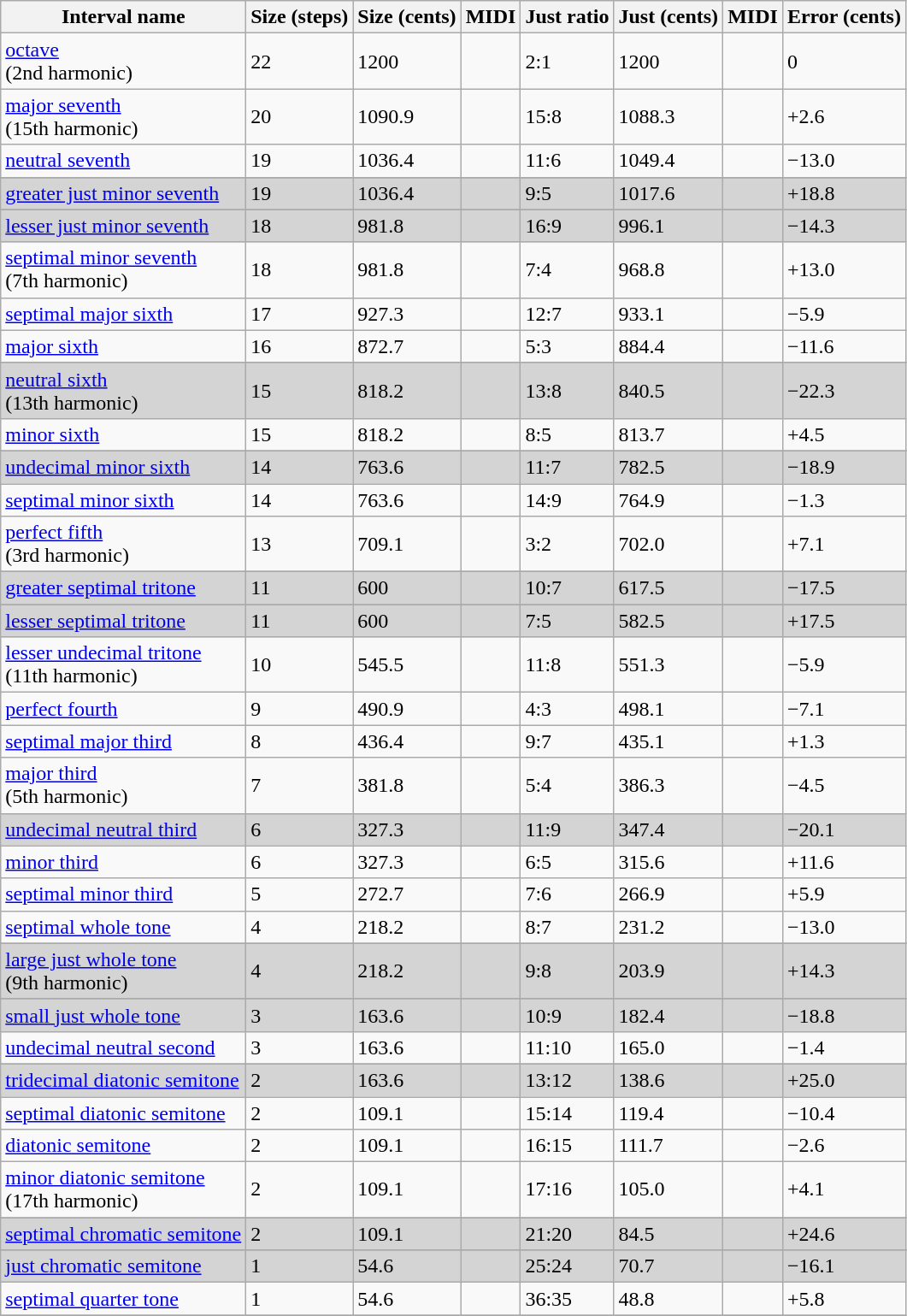<table class="wikitable sortable center-all">
<tr>
<th>Interval name</th>
<th>Size (steps)</th>
<th>Size (cents)</th>
<th>MIDI</th>
<th>Just ratio</th>
<th>Just (cents)</th>
<th>MIDI</th>
<th>Error (cents)</th>
</tr>
<tr>
<td><a href='#'>octave</a><br>(2nd harmonic)</td>
<td>22</td>
<td>1200</td>
<td></td>
<td>2:1</td>
<td>1200</td>
<td></td>
<td>0</td>
</tr>
<tr>
<td><a href='#'>major seventh</a><br>(15th harmonic)</td>
<td>20</td>
<td>1090.9</td>
<td></td>
<td>15:8</td>
<td>1088.3</td>
<td></td>
<td>+2.6</td>
</tr>
<tr>
<td><a href='#'>neutral seventh</a></td>
<td>19</td>
<td>1036.4</td>
<td></td>
<td>11:6</td>
<td>1049.4</td>
<td></td>
<td>−13.0</td>
</tr>
<tr>
</tr>
<tr style="background-color: #D4D4D4">
<td><a href='#'>greater just minor seventh</a></td>
<td>19</td>
<td>1036.4</td>
<td></td>
<td>9:5</td>
<td>1017.6</td>
<td></td>
<td>+18.8</td>
</tr>
<tr>
</tr>
<tr style="background-color: #D4D4D4">
<td><a href='#'>lesser just minor seventh</a></td>
<td>18</td>
<td>981.8</td>
<td></td>
<td>16:9</td>
<td>996.1</td>
<td></td>
<td>−14.3</td>
</tr>
<tr>
<td><a href='#'>septimal minor seventh</a><br>(7th harmonic)</td>
<td>18</td>
<td>981.8</td>
<td></td>
<td>7:4</td>
<td>968.8</td>
<td></td>
<td>+13.0</td>
</tr>
<tr>
<td><a href='#'>septimal major sixth</a></td>
<td>17</td>
<td>927.3</td>
<td></td>
<td>12:7</td>
<td>933.1</td>
<td></td>
<td>−5.9</td>
</tr>
<tr>
<td><a href='#'>major sixth</a></td>
<td>16</td>
<td>872.7</td>
<td></td>
<td>5:3</td>
<td>884.4</td>
<td></td>
<td>−11.6</td>
</tr>
<tr>
</tr>
<tr style="background-color: #D4D4D4">
<td><a href='#'>neutral sixth</a><br>(13th harmonic)</td>
<td>15</td>
<td>818.2</td>
<td></td>
<td>13:8</td>
<td>840.5</td>
<td></td>
<td>−22.3</td>
</tr>
<tr>
<td><a href='#'>minor sixth</a></td>
<td>15</td>
<td>818.2</td>
<td></td>
<td>8:5</td>
<td>813.7</td>
<td></td>
<td>+4.5</td>
</tr>
<tr>
</tr>
<tr style="background-color: #D4D4D4">
<td><a href='#'>undecimal minor sixth</a></td>
<td>14</td>
<td>763.6</td>
<td></td>
<td>11:7</td>
<td>782.5</td>
<td></td>
<td>−18.9</td>
</tr>
<tr>
<td><a href='#'>septimal minor sixth</a></td>
<td>14</td>
<td>763.6</td>
<td></td>
<td>14:9</td>
<td>764.9</td>
<td></td>
<td>−1.3</td>
</tr>
<tr>
<td><a href='#'>perfect fifth</a><br>(3rd harmonic)</td>
<td>13</td>
<td>709.1</td>
<td></td>
<td>3:2</td>
<td>702.0</td>
<td></td>
<td>+7.1</td>
</tr>
<tr>
</tr>
<tr style="background-color: #D4D4D4">
<td><a href='#'>greater septimal tritone</a></td>
<td>11</td>
<td>600</td>
<td></td>
<td>10:7</td>
<td>617.5</td>
<td></td>
<td>−17.5</td>
</tr>
<tr>
</tr>
<tr style="background-color: #D4D4D4">
<td><a href='#'>lesser septimal tritone</a></td>
<td>11</td>
<td>600</td>
<td></td>
<td>7:5</td>
<td>582.5</td>
<td></td>
<td>+17.5</td>
</tr>
<tr>
<td><a href='#'>lesser undecimal tritone</a><br>(11th harmonic)</td>
<td>10</td>
<td>545.5</td>
<td></td>
<td>11:8</td>
<td>551.3</td>
<td></td>
<td>−5.9</td>
</tr>
<tr>
<td><a href='#'>perfect fourth</a></td>
<td>9</td>
<td>490.9</td>
<td></td>
<td>4:3</td>
<td>498.1</td>
<td></td>
<td>−7.1</td>
</tr>
<tr>
<td><a href='#'>septimal major third</a></td>
<td>8</td>
<td>436.4</td>
<td></td>
<td>9:7</td>
<td>435.1</td>
<td></td>
<td>+1.3</td>
</tr>
<tr>
<td><a href='#'>major third</a><br>(5th harmonic)</td>
<td>7</td>
<td>381.8</td>
<td></td>
<td>5:4</td>
<td>386.3</td>
<td></td>
<td>−4.5</td>
</tr>
<tr style="background-color: #D4D4D4;">
<td><a href='#'>undecimal neutral third</a></td>
<td>6</td>
<td>327.3</td>
<td></td>
<td>11:9</td>
<td>347.4</td>
<td></td>
<td>−20.1</td>
</tr>
<tr>
<td><a href='#'>minor third</a></td>
<td>6</td>
<td>327.3</td>
<td></td>
<td>6:5</td>
<td>315.6</td>
<td></td>
<td>+11.6</td>
</tr>
<tr>
<td><a href='#'>septimal minor third</a></td>
<td>5</td>
<td>272.7</td>
<td></td>
<td>7:6</td>
<td>266.9</td>
<td></td>
<td>+5.9</td>
</tr>
<tr>
<td><a href='#'>septimal whole tone</a></td>
<td>4</td>
<td>218.2</td>
<td></td>
<td>8:7</td>
<td>231.2</td>
<td></td>
<td>−13.0</td>
</tr>
<tr>
</tr>
<tr style="background-color: #D4D4D4">
<td><a href='#'>large just whole tone</a><br>(9th harmonic)</td>
<td>4</td>
<td>218.2</td>
<td></td>
<td>9:8</td>
<td>203.9</td>
<td></td>
<td>+14.3</td>
</tr>
<tr>
</tr>
<tr style="background-color: #D4D4D4">
<td><a href='#'>small just whole tone</a></td>
<td>3</td>
<td>163.6</td>
<td></td>
<td>10:9</td>
<td>182.4</td>
<td></td>
<td>−18.8</td>
</tr>
<tr>
<td><a href='#'>undecimal neutral second</a></td>
<td>3</td>
<td>163.6</td>
<td></td>
<td>11:10</td>
<td>165.0</td>
<td></td>
<td>−1.4</td>
</tr>
<tr>
</tr>
<tr style="background-color: #D4D4D4">
<td><a href='#'>tridecimal diatonic semitone</a></td>
<td>2</td>
<td>163.6</td>
<td></td>
<td>13:12</td>
<td>138.6</td>
<td></td>
<td>+25.0</td>
</tr>
<tr>
<td><a href='#'>septimal diatonic semitone</a></td>
<td>2</td>
<td>109.1</td>
<td></td>
<td>15:14</td>
<td>119.4</td>
<td></td>
<td>−10.4</td>
</tr>
<tr>
<td><a href='#'>diatonic semitone</a></td>
<td>2</td>
<td>109.1</td>
<td></td>
<td>16:15</td>
<td>111.7</td>
<td></td>
<td>−2.6</td>
</tr>
<tr>
<td><a href='#'>minor diatonic semitone</a><br>(17th harmonic)</td>
<td>2</td>
<td>109.1</td>
<td></td>
<td>17:16</td>
<td>105.0</td>
<td></td>
<td>+4.1</td>
</tr>
<tr>
</tr>
<tr style="background-color: #D4D4D4">
<td><a href='#'>septimal chromatic semitone</a></td>
<td>2</td>
<td>109.1</td>
<td></td>
<td>21:20</td>
<td>84.5</td>
<td></td>
<td>+24.6</td>
</tr>
<tr>
</tr>
<tr style="background-color: #D4D4D4">
<td><a href='#'>just chromatic semitone</a></td>
<td>1</td>
<td>54.6</td>
<td></td>
<td>25:24</td>
<td>70.7</td>
<td></td>
<td>−16.1</td>
</tr>
<tr>
<td><a href='#'>septimal quarter tone</a></td>
<td>1</td>
<td>54.6</td>
<td></td>
<td>36:35</td>
<td>48.8</td>
<td></td>
<td>+5.8</td>
</tr>
<tr>
</tr>
</table>
